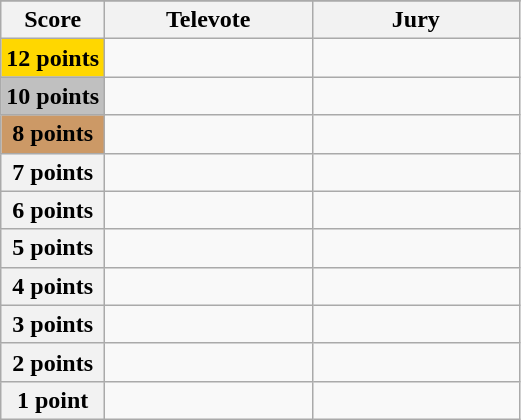<table class="wikitable">
<tr>
</tr>
<tr>
<th scope="col" width="20%">Score</th>
<th scope="col" width="40%">Televote</th>
<th scope="col" width="40%">Jury</th>
</tr>
<tr>
<th scope="row" style="background:gold">12 points</th>
<td></td>
<td></td>
</tr>
<tr>
<th scope="row" style="background:silver">10 points</th>
<td></td>
<td></td>
</tr>
<tr>
<th scope="row" style="background:#CC9966">8 points</th>
<td></td>
<td></td>
</tr>
<tr>
<th scope="row">7 points</th>
<td></td>
<td></td>
</tr>
<tr>
<th scope="row">6 points</th>
<td></td>
<td></td>
</tr>
<tr>
<th scope="row">5 points</th>
<td></td>
<td></td>
</tr>
<tr>
<th scope="row">4 points</th>
<td></td>
<td></td>
</tr>
<tr>
<th scope="row">3 points</th>
<td></td>
<td></td>
</tr>
<tr>
<th scope="row">2 points</th>
<td></td>
<td></td>
</tr>
<tr>
<th scope="row">1 point</th>
<td></td>
<td></td>
</tr>
</table>
